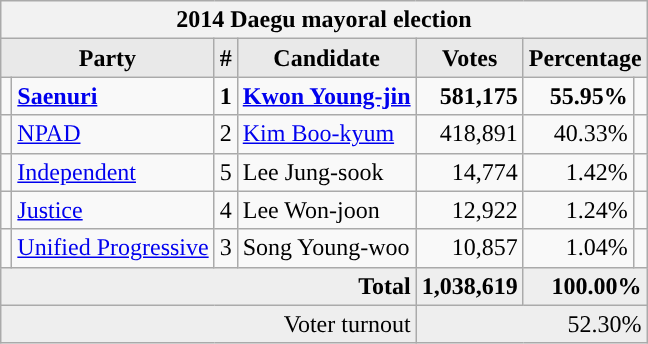<table class="wikitable">
<tr>
<th colspan="7">2014 Daegu mayoral election</th>
</tr>
<tr>
<th style="background-color:#E9E9E9" colspan=2>Party</th>
<th style="background-color:#E9E9E9">#</th>
<th style="background-color:#E9E9E9">Candidate</th>
<th style="background-color:#E9E9E9">Votes</th>
<th style="background-color:#E9E9E9" colspan=2>Percentage</th>
</tr>
<tr style="font-weight:bold">
<td></td>
<td align=left><a href='#'>Saenuri</a></td>
<td align=center>1</td>
<td align=left><a href='#'>Kwon Young-jin</a></td>
<td align=right>581,175</td>
<td align=right>55.95%</td>
<td align=right></td>
</tr>
<tr>
<td></td>
<td align=left><a href='#'>NPAD</a></td>
<td align=center>2</td>
<td align=left><a href='#'>Kim Boo-kyum</a></td>
<td align=right>418,891</td>
<td align=right>40.33%</td>
<td align=right></td>
</tr>
<tr>
<td></td>
<td align=left><a href='#'>Independent</a></td>
<td align=center>5</td>
<td align=left>Lee Jung-sook</td>
<td align=right>14,774</td>
<td align=right>1.42%</td>
<td align=right></td>
</tr>
<tr>
<td></td>
<td align=left><a href='#'>Justice</a></td>
<td align=center>4</td>
<td align=left>Lee Won-joon</td>
<td align=right>12,922</td>
<td align=right>1.24%</td>
<td align=right></td>
</tr>
<tr>
<td></td>
<td align=left><a href='#'>Unified Progressive</a></td>
<td align=center>3</td>
<td align=left>Song Young-woo</td>
<td align=right>10,857</td>
<td align=right>1.04%</td>
<td align=right></td>
</tr>
<tr bgcolor="#EEEEEE" style="font-weight:bold">
<td colspan="4" align=right>Total</td>
<td align=right>1,038,619</td>
<td align=right colspan=2>100.00%</td>
</tr>
<tr bgcolor="#EEEEEE">
<td colspan="4" align="right">Voter turnout</td>
<td colspan="3" align="right">52.30%</td>
</tr>
</table>
